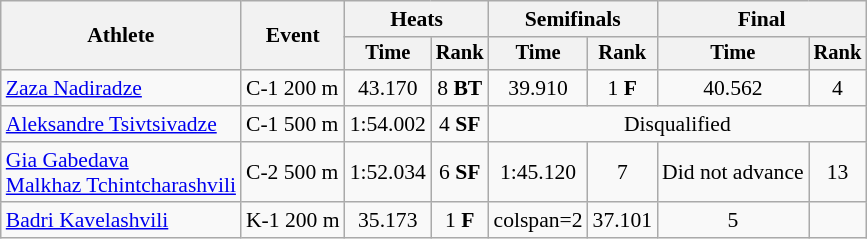<table class=wikitable style="font-size:90%">
<tr>
<th rowspan="2">Athlete</th>
<th rowspan="2">Event</th>
<th colspan=2>Heats</th>
<th colspan=2>Semifinals</th>
<th colspan=2>Final</th>
</tr>
<tr style="font-size:95%">
<th>Time</th>
<th>Rank</th>
<th>Time</th>
<th>Rank</th>
<th>Time</th>
<th>Rank</th>
</tr>
<tr align=center>
<td align=left><a href='#'>Zaza Nadiradze</a></td>
<td align=left>C-1 200 m</td>
<td>43.170</td>
<td>8 <strong>BT</strong></td>
<td>39.910</td>
<td>1 <strong>F</strong></td>
<td>40.562</td>
<td>4</td>
</tr>
<tr align=center>
<td align=left><a href='#'>Aleksandre Tsivtsivadze</a></td>
<td align=left>C-1 500 m</td>
<td>1:54.002</td>
<td>4 <strong>SF</strong></td>
<td colspan=4>Disqualified</td>
</tr>
<tr align=center>
<td align=left><a href='#'>Gia Gabedava</a><br><a href='#'>Malkhaz Tchintcharashvili</a></td>
<td align=left>C-2 500 m</td>
<td>1:52.034</td>
<td>6 <strong>SF</strong></td>
<td>1:45.120</td>
<td>7</td>
<td>Did not advance</td>
<td>13</td>
</tr>
<tr align=center>
<td align=left><a href='#'>Badri Kavelashvili</a></td>
<td align=left>K-1 200 m</td>
<td>35.173</td>
<td>1 <strong>F</strong></td>
<td>colspan=2</td>
<td>37.101</td>
<td>5</td>
</tr>
</table>
